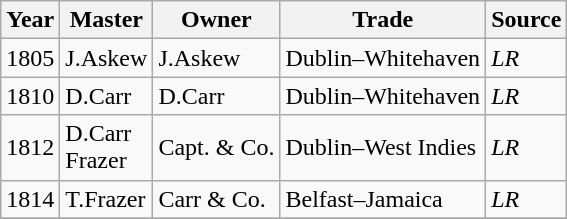<table class=" wikitable">
<tr>
<th>Year</th>
<th>Master</th>
<th>Owner</th>
<th>Trade</th>
<th>Source</th>
</tr>
<tr>
<td>1805</td>
<td>J.Askew</td>
<td>J.Askew</td>
<td>Dublin–Whitehaven</td>
<td><em>LR</em></td>
</tr>
<tr>
<td>1810</td>
<td>D.Carr</td>
<td>D.Carr</td>
<td>Dublin–Whitehaven</td>
<td><em>LR</em></td>
</tr>
<tr>
<td>1812</td>
<td>D.Carr<br>Frazer</td>
<td>Capt. & Co.</td>
<td>Dublin–West Indies</td>
<td><em>LR</em></td>
</tr>
<tr>
<td>1814</td>
<td>T.Frazer</td>
<td>Carr & Co.</td>
<td>Belfast–Jamaica</td>
<td><em>LR</em></td>
</tr>
<tr>
</tr>
</table>
